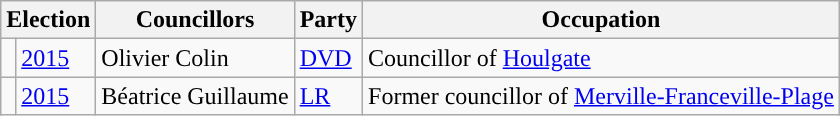<table class="wikitable">
<tr>
<th colspan="2">Election</th>
<th>Councillors</th>
<th>Party</th>
<th>Occupation</th>
</tr>
<tr>
<td style="background-color: "></td>
<td><a href='#'>2015</a></td>
<td>Olivier Colin</td>
<td><a href='#'>DVD</a></td>
<td>Councillor of <a href='#'>Houlgate</a></td>
</tr>
<tr>
<td style="background-color: "></td>
<td><a href='#'>2015</a></td>
<td>Béatrice Guillaume</td>
<td><a href='#'>LR</a></td>
<td>Former councillor of <a href='#'>Merville-Franceville-Plage</a></td>
</tr>
</table>
